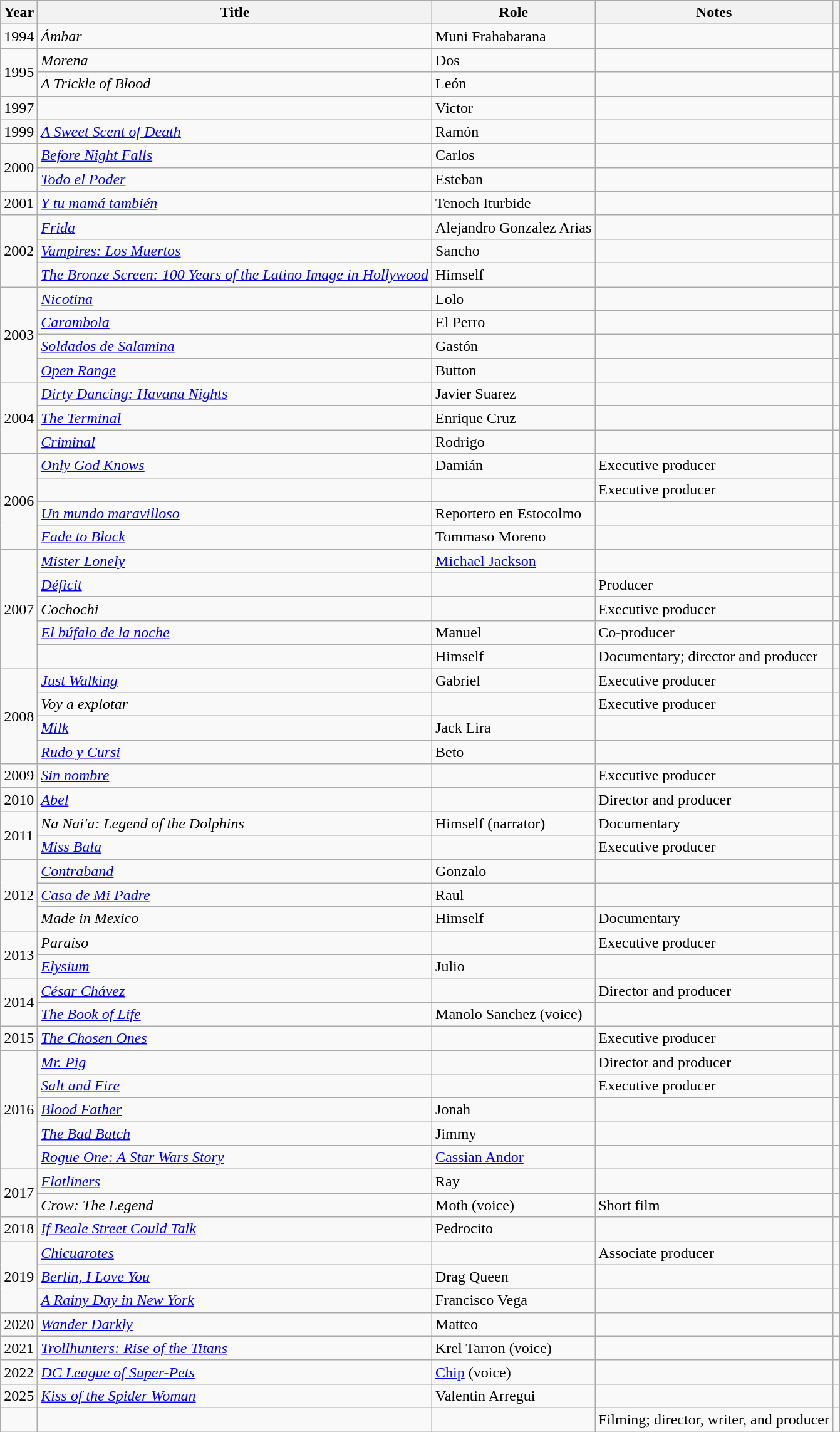<table class="wikitable sortable">
<tr>
<th>Year</th>
<th>Title</th>
<th>Role</th>
<th class="unsortable">Notes</th>
<th class="unsortable"></th>
</tr>
<tr>
<td>1994</td>
<td><em>Ámbar</em></td>
<td>Muni Frahabarana</td>
<td></td>
<td></td>
</tr>
<tr>
<td rowspan="2">1995</td>
<td><em>Morena</em></td>
<td>Dos</td>
<td></td>
<td></td>
</tr>
<tr>
<td><em>A Trickle of Blood</em></td>
<td>León</td>
<td></td>
<td></td>
</tr>
<tr>
<td>1997</td>
<td><em></em></td>
<td>Victor</td>
<td></td>
<td></td>
</tr>
<tr>
<td>1999</td>
<td><em><a href='#'>A Sweet Scent of Death</a></em></td>
<td>Ramón</td>
<td></td>
<td></td>
</tr>
<tr>
<td rowspan="2">2000</td>
<td><em><a href='#'>Before Night Falls</a></em></td>
<td>Carlos</td>
<td></td>
<td></td>
</tr>
<tr>
<td><em><a href='#'>Todo el Poder</a></em></td>
<td>Esteban</td>
<td></td>
<td></td>
</tr>
<tr>
<td>2001</td>
<td><em><a href='#'>Y tu mamá también</a></em></td>
<td>Tenoch Iturbide</td>
<td></td>
<td></td>
</tr>
<tr>
<td rowspan="3">2002</td>
<td><em><a href='#'>Frida</a></em></td>
<td>Alejandro Gonzalez Arias</td>
<td></td>
<td></td>
</tr>
<tr>
<td><em><a href='#'>Vampires: Los Muertos</a></em></td>
<td>Sancho</td>
<td></td>
<td></td>
</tr>
<tr>
<td><em><a href='#'>The Bronze Screen: 100 Years of the Latino Image in Hollywood</a></em></td>
<td>Himself</td>
<td></td>
<td></td>
</tr>
<tr>
<td rowspan="4">2003</td>
<td><em><a href='#'>Nicotina</a></em></td>
<td>Lolo</td>
<td></td>
<td></td>
</tr>
<tr>
<td><em><a href='#'>Carambola</a></em></td>
<td>El Perro</td>
<td></td>
<td></td>
</tr>
<tr>
<td><em><a href='#'>Soldados de Salamina</a></em></td>
<td>Gastón</td>
<td></td>
<td></td>
</tr>
<tr>
<td><em><a href='#'>Open Range</a></em></td>
<td>Button</td>
<td></td>
<td></td>
</tr>
<tr>
<td rowspan="3">2004</td>
<td><em><a href='#'>Dirty Dancing: Havana Nights</a></em></td>
<td>Javier Suarez</td>
<td></td>
<td></td>
</tr>
<tr>
<td><em><a href='#'>The Terminal</a></em></td>
<td>Enrique Cruz</td>
<td></td>
<td></td>
</tr>
<tr>
<td><em><a href='#'>Criminal</a></em></td>
<td>Rodrigo</td>
<td></td>
<td></td>
</tr>
<tr>
<td rowspan="4">2006</td>
<td><em><a href='#'>Only God Knows</a></em></td>
<td>Damián</td>
<td>Executive producer</td>
<td></td>
</tr>
<tr>
<td><em></em></td>
<td></td>
<td>Executive producer</td>
<td></td>
</tr>
<tr>
<td><em><a href='#'>Un mundo maravilloso</a></em></td>
<td>Reportero en Estocolmo</td>
<td></td>
<td></td>
</tr>
<tr>
<td><em><a href='#'>Fade to Black</a></em></td>
<td>Tommaso Moreno</td>
<td></td>
<td></td>
</tr>
<tr>
<td rowspan="5">2007</td>
<td><em><a href='#'>Mister Lonely</a></em></td>
<td><a href='#'>Michael Jackson</a></td>
<td></td>
<td></td>
</tr>
<tr>
<td><em><a href='#'>Déficit</a></em></td>
<td></td>
<td>Producer</td>
<td></td>
</tr>
<tr>
<td><em>Cochochi</em></td>
<td></td>
<td>Executive producer</td>
<td></td>
</tr>
<tr>
<td><em><a href='#'>El búfalo de la noche</a></em></td>
<td>Manuel</td>
<td>Co-producer</td>
<td></td>
</tr>
<tr>
<td><em></em></td>
<td>Himself</td>
<td>Documentary; director and producer</td>
<td></td>
</tr>
<tr>
<td rowspan="4">2008</td>
<td><em><a href='#'>Just Walking</a></em></td>
<td>Gabriel</td>
<td>Executive producer</td>
<td></td>
</tr>
<tr>
<td><em>Voy a explotar</em></td>
<td></td>
<td>Executive producer</td>
<td></td>
</tr>
<tr>
<td><em><a href='#'>Milk</a></em></td>
<td>Jack Lira</td>
<td></td>
<td></td>
</tr>
<tr>
<td><em><a href='#'>Rudo y Cursi</a></em></td>
<td>Beto</td>
<td></td>
<td></td>
</tr>
<tr>
<td>2009</td>
<td><em><a href='#'>Sin nombre</a></em></td>
<td></td>
<td>Executive producer</td>
<td></td>
</tr>
<tr>
<td>2010</td>
<td><em><a href='#'>Abel</a></em></td>
<td></td>
<td>Director and producer</td>
<td></td>
</tr>
<tr>
<td rowspan="2">2011</td>
<td><em>Na Nai'a: Legend of the Dolphins</em></td>
<td>Himself (narrator)</td>
<td>Documentary</td>
<td></td>
</tr>
<tr>
<td><em><a href='#'>Miss Bala</a></em></td>
<td></td>
<td>Executive producer</td>
<td></td>
</tr>
<tr>
<td rowspan="3">2012</td>
<td><em><a href='#'>Contraband</a></em></td>
<td>Gonzalo</td>
<td></td>
<td></td>
</tr>
<tr>
<td><em><a href='#'>Casa de Mi Padre</a></em></td>
<td>Raul</td>
<td></td>
<td></td>
</tr>
<tr>
<td><em>Made in Mexico</em></td>
<td>Himself</td>
<td>Documentary</td>
<td></td>
</tr>
<tr>
<td rowspan="2">2013</td>
<td><em>Paraíso</em></td>
<td></td>
<td>Executive producer</td>
<td></td>
</tr>
<tr>
<td><em><a href='#'>Elysium</a></em></td>
<td>Julio</td>
<td></td>
<td></td>
</tr>
<tr>
<td rowspan="2">2014</td>
<td><em><a href='#'>César Chávez</a></em></td>
<td></td>
<td>Director and producer</td>
<td></td>
</tr>
<tr>
<td><em><a href='#'>The Book of Life</a></em></td>
<td>Manolo Sanchez (voice)</td>
<td></td>
<td></td>
</tr>
<tr>
<td>2015</td>
<td><em><a href='#'>The Chosen Ones</a></em></td>
<td></td>
<td>Executive producer</td>
<td></td>
</tr>
<tr>
<td rowspan="5">2016</td>
<td><em><a href='#'>Mr. Pig</a></em></td>
<td></td>
<td>Director and producer</td>
<td></td>
</tr>
<tr>
<td><em><a href='#'>Salt and Fire</a></em></td>
<td></td>
<td>Executive producer</td>
<td></td>
</tr>
<tr>
<td><em><a href='#'>Blood Father</a></em></td>
<td>Jonah</td>
<td></td>
<td></td>
</tr>
<tr>
<td><em><a href='#'>The Bad Batch</a></em></td>
<td>Jimmy</td>
<td></td>
<td></td>
</tr>
<tr>
<td><em><a href='#'>Rogue One: A Star Wars Story</a></em></td>
<td><a href='#'>Cassian Andor</a></td>
<td></td>
<td></td>
</tr>
<tr>
<td rowspan="2">2017</td>
<td><em><a href='#'>Flatliners</a></em></td>
<td>Ray</td>
<td></td>
<td></td>
</tr>
<tr>
<td><em>Crow: The Legend</em></td>
<td>Moth (voice)</td>
<td>Short film</td>
<td></td>
</tr>
<tr>
<td>2018</td>
<td><em><a href='#'>If Beale Street Could Talk</a></em></td>
<td>Pedrocito</td>
<td></td>
<td></td>
</tr>
<tr>
<td rowspan="3">2019</td>
<td><em><a href='#'>Chicuarotes</a></em></td>
<td></td>
<td>Associate producer</td>
<td></td>
</tr>
<tr>
<td><em><a href='#'>Berlin, I Love You</a></em></td>
<td>Drag Queen</td>
<td></td>
<td></td>
</tr>
<tr>
<td><em><a href='#'>A Rainy Day in New York</a></em></td>
<td>Francisco Vega</td>
<td></td>
<td></td>
</tr>
<tr>
<td>2020</td>
<td><em><a href='#'>Wander Darkly</a></em></td>
<td>Matteo</td>
<td></td>
<td></td>
</tr>
<tr>
<td>2021</td>
<td><em><a href='#'>Trollhunters: Rise of the Titans</a></em></td>
<td>Krel Tarron (voice)</td>
<td></td>
<td></td>
</tr>
<tr>
<td>2022</td>
<td><em><a href='#'>DC League of Super-Pets</a></em></td>
<td><a href='#'>Chip</a> (voice)</td>
<td></td>
<td></td>
</tr>
<tr>
<td>2025</td>
<td><em><a href='#'>Kiss of the Spider Woman</a></em></td>
<td>Valentin Arregui</td>
<td></td>
<td></td>
</tr>
<tr>
<td></td>
<td></td>
<td></td>
<td>Filming; director, writer, and producer</td>
<td></td>
</tr>
</table>
